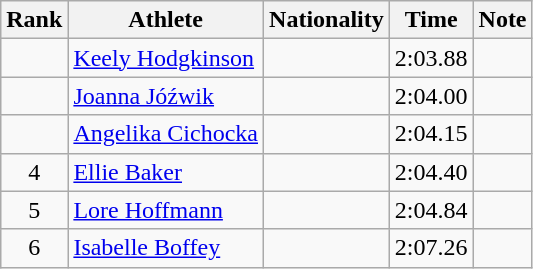<table class="wikitable sortable" style="text-align:center">
<tr>
<th>Rank</th>
<th>Athlete</th>
<th>Nationality</th>
<th>Time</th>
<th>Note</th>
</tr>
<tr>
<td></td>
<td align=left><a href='#'>Keely Hodgkinson</a></td>
<td align=left></td>
<td>2:03.88</td>
<td></td>
</tr>
<tr>
<td></td>
<td align=left><a href='#'>Joanna Jóźwik</a></td>
<td align=left></td>
<td>2:04.00</td>
<td></td>
</tr>
<tr>
<td></td>
<td align=left><a href='#'>Angelika Cichocka</a></td>
<td align=left></td>
<td>2:04.15</td>
<td></td>
</tr>
<tr>
<td>4</td>
<td align=left><a href='#'>Ellie Baker</a></td>
<td align=left></td>
<td>2:04.40</td>
<td></td>
</tr>
<tr>
<td>5</td>
<td align=left><a href='#'>Lore Hoffmann</a></td>
<td align=left></td>
<td>2:04.84</td>
<td></td>
</tr>
<tr>
<td>6</td>
<td align=left><a href='#'>Isabelle Boffey</a></td>
<td align=left></td>
<td>2:07.26</td>
<td></td>
</tr>
</table>
